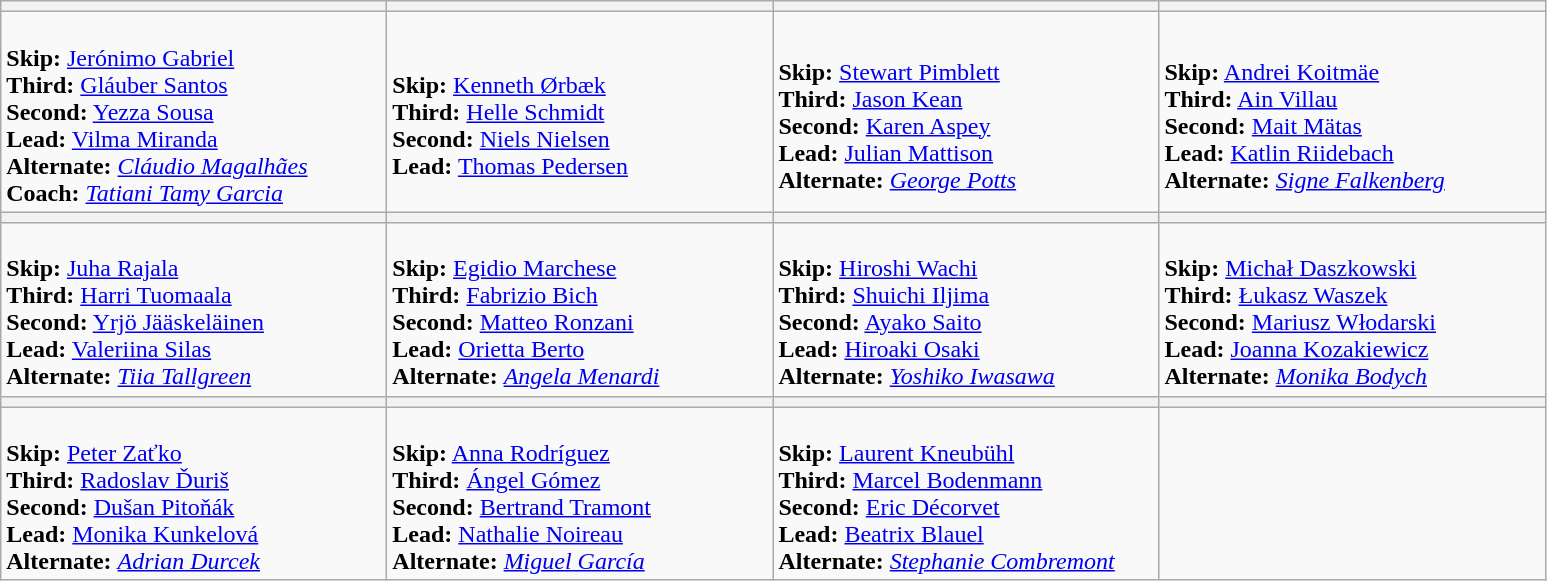<table class="wikitable">
<tr>
<th width=250></th>
<th width=250></th>
<th width=250></th>
<th width=250></th>
</tr>
<tr>
<td><br><strong>Skip:</strong> <a href='#'>Jerónimo Gabriel</a><br>
<strong>Third:</strong> <a href='#'>Gláuber Santos</a><br>
<strong>Second:</strong> <a href='#'>Yezza Sousa</a><br>
<strong>Lead:</strong> <a href='#'>Vilma Miranda</a><br>
<strong>Alternate:</strong> <em><a href='#'>Cláudio Magalhães</a></em><br>
<strong> Coach:</strong> <em> <a href='#'>Tatiani Tamy Garcia</a></em></td>
<td><br><strong>Skip:</strong> <a href='#'>Kenneth Ørbæk</a><br>
<strong>Third:</strong> <a href='#'>Helle Schmidt</a><br>
<strong>Second:</strong> <a href='#'>Niels Nielsen</a><br>
<strong>Lead:</strong> <a href='#'>Thomas Pedersen</a></td>
<td><br><strong>Skip:</strong> <a href='#'>Stewart Pimblett</a><br>
<strong>Third:</strong> <a href='#'>Jason Kean</a><br>
<strong>Second:</strong> <a href='#'>Karen Aspey</a><br>
<strong>Lead:</strong> <a href='#'>Julian Mattison</a><br>
<strong>Alternate:</strong> <em><a href='#'>George Potts</a></em></td>
<td><br><strong>Skip:</strong> <a href='#'>Andrei Koitmäe</a><br>
<strong>Third:</strong> <a href='#'>Ain Villau</a><br>
<strong>Second:</strong> <a href='#'>Mait Mätas</a><br>
<strong>Lead:</strong> <a href='#'>Katlin Riidebach</a><br>
<strong>Alternate:</strong> <em><a href='#'>Signe Falkenberg</a></em></td>
</tr>
<tr>
<th width=250></th>
<th width=250></th>
<th width=250></th>
<th width=250></th>
</tr>
<tr>
<td><br><strong>Skip:</strong> <a href='#'>Juha Rajala</a><br>
<strong>Third:</strong> <a href='#'>Harri Tuomaala</a><br>
<strong>Second:</strong> <a href='#'>Yrjö Jääskeläinen</a><br>
<strong>Lead:</strong> <a href='#'>Valeriina Silas</a><br>
<strong>Alternate:</strong> <em><a href='#'>Tiia Tallgreen</a></em></td>
<td><br><strong>Skip:</strong> <a href='#'>Egidio Marchese</a><br>
<strong>Third:</strong> <a href='#'>Fabrizio Bich</a><br>
<strong>Second:</strong> <a href='#'>Matteo Ronzani</a><br>
<strong>Lead:</strong> <a href='#'>Orietta Berto</a><br>
<strong>Alternate:</strong> <em><a href='#'>Angela Menardi</a></em></td>
<td><br><strong>Skip:</strong> <a href='#'>Hiroshi Wachi</a><br>
<strong>Third:</strong> <a href='#'>Shuichi Iljima</a><br>
<strong>Second:</strong> <a href='#'>Ayako Saito</a><br>
<strong>Lead:</strong> <a href='#'>Hiroaki Osaki</a><br>
<strong>Alternate:</strong> <em><a href='#'>Yoshiko Iwasawa</a></em></td>
<td><br><strong>Skip:</strong> <a href='#'>Michał Daszkowski</a><br>
<strong>Third:</strong> <a href='#'>Łukasz Waszek</a><br>
<strong>Second:</strong> <a href='#'>Mariusz Włodarski</a><br>
<strong>Lead:</strong> <a href='#'>Joanna Kozakiewicz</a><br>
<strong>Alternate:</strong> <em><a href='#'>Monika Bodych</a></em></td>
</tr>
<tr>
<th width=250></th>
<th width=250></th>
<th width=250></th>
<th width=250></th>
</tr>
<tr>
<td><br><strong>Skip:</strong> <a href='#'>Peter Zaťko</a><br>
<strong>Third:</strong> <a href='#'>Radoslav Ďuriš</a><br>
<strong>Second:</strong> <a href='#'>Dušan Pitoňák</a><br>
<strong>Lead:</strong> <a href='#'>Monika Kunkelová</a><br>
<strong>Alternate:</strong> <em><a href='#'>Adrian Durcek</a></em></td>
<td><br><strong>Skip:</strong> <a href='#'>Anna Rodríguez</a><br>
<strong>Third:</strong> <a href='#'>Ángel Gómez</a><br>
<strong>Second:</strong> <a href='#'>Bertrand Tramont</a><br>
<strong>Lead:</strong> <a href='#'>Nathalie Noireau</a><br>
<strong>Alternate:</strong> <em><a href='#'>Miguel García</a></em></td>
<td><br><strong>Skip:</strong> <a href='#'>Laurent Kneubühl</a><br>
<strong>Third:</strong> <a href='#'>Marcel Bodenmann</a><br>
<strong>Second:</strong> <a href='#'>Eric Décorvet</a><br>
<strong>Lead:</strong> <a href='#'>Beatrix Blauel</a><br>
<strong>Alternate:</strong> <em><a href='#'>Stephanie Combremont</a></em></td>
<td></td>
</tr>
</table>
